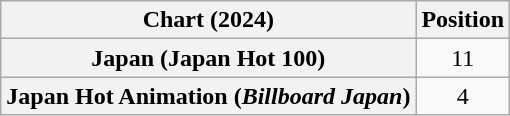<table class="wikitable sortable plainrowheaders" style="text-align:center">
<tr>
<th scope="col">Chart (2024)</th>
<th scope="col">Position</th>
</tr>
<tr>
<th scope="row">Japan (Japan Hot 100)</th>
<td>11</td>
</tr>
<tr>
<th scope="row">Japan Hot Animation (<em>Billboard Japan</em>)</th>
<td>4</td>
</tr>
</table>
